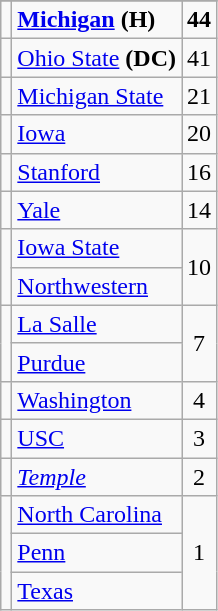<table class="wikitable sortable" style="text-align:center">
<tr>
</tr>
<tr>
<td></td>
<td align=left><strong><a href='#'>Michigan</a></strong> <strong>(H)</strong></td>
<td><strong>44</strong></td>
</tr>
<tr>
<td></td>
<td align=left><a href='#'>Ohio State</a> <strong>(DC)</strong></td>
<td>41</td>
</tr>
<tr>
<td></td>
<td align=left><a href='#'>Michigan State</a></td>
<td>21</td>
</tr>
<tr>
<td></td>
<td align=left><a href='#'>Iowa</a></td>
<td>20</td>
</tr>
<tr>
<td></td>
<td align=left><a href='#'>Stanford</a></td>
<td>16</td>
</tr>
<tr>
<td></td>
<td align=left><a href='#'>Yale</a></td>
<td>14</td>
</tr>
<tr>
<td rowspan=2></td>
<td align=left><a href='#'>Iowa State</a></td>
<td rowspan=2>10</td>
</tr>
<tr>
<td align=left><a href='#'>Northwestern</a></td>
</tr>
<tr>
<td rowspan=2></td>
<td align=left><a href='#'>La Salle</a></td>
<td rowspan=2>7</td>
</tr>
<tr>
<td align=left><a href='#'>Purdue</a></td>
</tr>
<tr>
<td></td>
<td align=left><a href='#'>Washington</a></td>
<td>4</td>
</tr>
<tr>
<td></td>
<td align=left><a href='#'>USC</a></td>
<td>3</td>
</tr>
<tr>
<td></td>
<td align=left><em><a href='#'>Temple</a></em></td>
<td>2</td>
</tr>
<tr>
<td rowspan=3></td>
<td align=left><a href='#'>North Carolina</a></td>
<td rowspan=3>1</td>
</tr>
<tr>
<td align=left><a href='#'>Penn</a></td>
</tr>
<tr>
<td align=left><a href='#'>Texas</a></td>
</tr>
</table>
